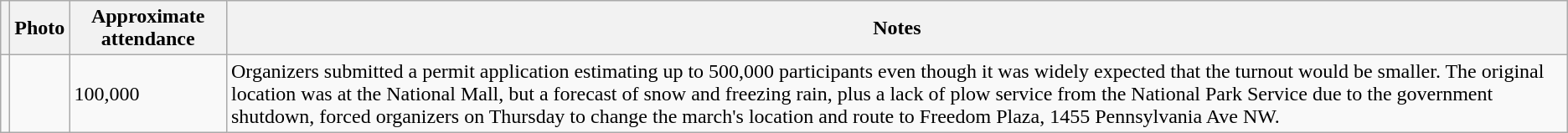<table class="wikitable sortable">
<tr>
<th scope="col"></th>
<th scope="col" class="unsortable">Photo</th>
<th scope="col" data-sort-type="number">Approximate attendance</th>
<th scope="col" class="unsortable">Notes</th>
</tr>
<tr>
<td><div></div></td>
<td></td>
<td>100,000</td>
<td>Organizers submitted a permit application estimating up to 500,000 participants even though it was widely expected that the turnout would be smaller.  The original location was at the National Mall, but a forecast of snow and freezing rain, plus a lack of plow service from the National Park Service due to the government shutdown, forced organizers on Thursday to change the march's location and route to Freedom Plaza, 1455 Pennsylvania Ave NW.</td>
</tr>
</table>
